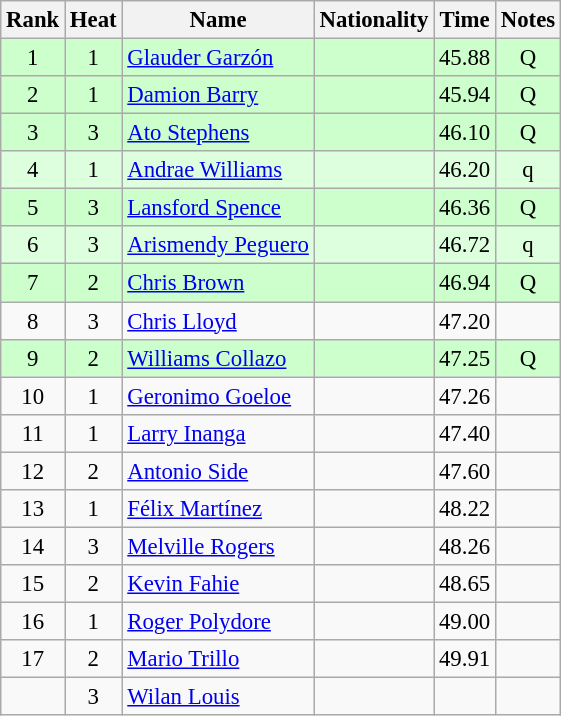<table class="wikitable sortable" style="text-align:center; font-size:95%">
<tr>
<th>Rank</th>
<th>Heat</th>
<th>Name</th>
<th>Nationality</th>
<th>Time</th>
<th>Notes</th>
</tr>
<tr bgcolor=ccffcc>
<td>1</td>
<td>1</td>
<td align=left><a href='#'>Glauder Garzón</a></td>
<td align=left></td>
<td>45.88</td>
<td>Q</td>
</tr>
<tr bgcolor=ccffcc>
<td>2</td>
<td>1</td>
<td align=left><a href='#'>Damion Barry</a></td>
<td align=left></td>
<td>45.94</td>
<td>Q</td>
</tr>
<tr bgcolor=ccffcc>
<td>3</td>
<td>3</td>
<td align=left><a href='#'>Ato Stephens</a></td>
<td align=left></td>
<td>46.10</td>
<td>Q</td>
</tr>
<tr bgcolor=ddffdd>
<td>4</td>
<td>1</td>
<td align=left><a href='#'>Andrae Williams</a></td>
<td align=left></td>
<td>46.20</td>
<td>q</td>
</tr>
<tr bgcolor=ccffcc>
<td>5</td>
<td>3</td>
<td align=left><a href='#'>Lansford Spence</a></td>
<td align=left></td>
<td>46.36</td>
<td>Q</td>
</tr>
<tr bgcolor=ddffdd>
<td>6</td>
<td>3</td>
<td align=left><a href='#'>Arismendy Peguero</a></td>
<td align=left></td>
<td>46.72</td>
<td>q</td>
</tr>
<tr bgcolor=ccffcc>
<td>7</td>
<td>2</td>
<td align=left><a href='#'>Chris Brown</a></td>
<td align=left></td>
<td>46.94</td>
<td>Q</td>
</tr>
<tr>
<td>8</td>
<td>3</td>
<td align=left><a href='#'>Chris Lloyd</a></td>
<td align=left></td>
<td>47.20</td>
<td></td>
</tr>
<tr bgcolor=ccffcc>
<td>9</td>
<td>2</td>
<td align=left><a href='#'>Williams Collazo</a></td>
<td align=left></td>
<td>47.25</td>
<td>Q</td>
</tr>
<tr>
<td>10</td>
<td>1</td>
<td align=left><a href='#'>Geronimo Goeloe</a></td>
<td align=left></td>
<td>47.26</td>
<td></td>
</tr>
<tr>
<td>11</td>
<td>1</td>
<td align=left><a href='#'>Larry Inanga</a></td>
<td align=left></td>
<td>47.40</td>
<td></td>
</tr>
<tr>
<td>12</td>
<td>2</td>
<td align=left><a href='#'>Antonio Side</a></td>
<td align=left></td>
<td>47.60</td>
<td></td>
</tr>
<tr>
<td>13</td>
<td>1</td>
<td align=left><a href='#'>Félix Martínez</a></td>
<td align=left></td>
<td>48.22</td>
<td></td>
</tr>
<tr>
<td>14</td>
<td>3</td>
<td align=left><a href='#'>Melville Rogers</a></td>
<td align=left></td>
<td>48.26</td>
<td></td>
</tr>
<tr>
<td>15</td>
<td>2</td>
<td align=left><a href='#'>Kevin Fahie</a></td>
<td align=left></td>
<td>48.65</td>
<td></td>
</tr>
<tr>
<td>16</td>
<td>1</td>
<td align=left><a href='#'>Roger Polydore</a></td>
<td align=left></td>
<td>49.00</td>
<td></td>
</tr>
<tr>
<td>17</td>
<td>2</td>
<td align=left><a href='#'>Mario Trillo</a></td>
<td align=left></td>
<td>49.91</td>
<td></td>
</tr>
<tr>
<td></td>
<td>3</td>
<td align=left><a href='#'>Wilan Louis</a></td>
<td align=left></td>
<td></td>
<td></td>
</tr>
</table>
